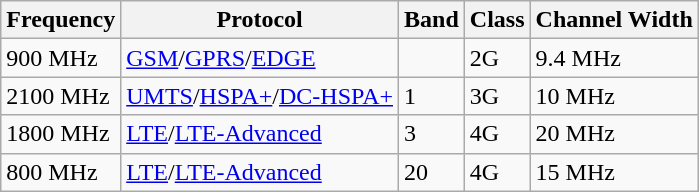<table class="wikitable mw-collapsible">
<tr>
<th>Frequency</th>
<th>Protocol</th>
<th>Band</th>
<th>Class</th>
<th>Channel Width</th>
</tr>
<tr>
<td>900 MHz</td>
<td><a href='#'>GSM</a>/<a href='#'>GPRS</a>/<a href='#'>EDGE</a></td>
<td></td>
<td>2G</td>
<td>9.4 MHz</td>
</tr>
<tr>
<td>2100 MHz</td>
<td><a href='#'>UMTS</a>/<a href='#'>HSPA+</a>/<a href='#'>DC-HSPA+</a></td>
<td>1</td>
<td>3G</td>
<td>10 MHz</td>
</tr>
<tr>
<td>1800 MHz</td>
<td><a href='#'>LTE</a>/<a href='#'>LTE-Advanced</a></td>
<td>3</td>
<td>4G</td>
<td>20 MHz</td>
</tr>
<tr>
<td>800 MHz</td>
<td><a href='#'>LTE</a>/<a href='#'>LTE-Advanced</a></td>
<td>20</td>
<td>4G</td>
<td>15 MHz</td>
</tr>
</table>
